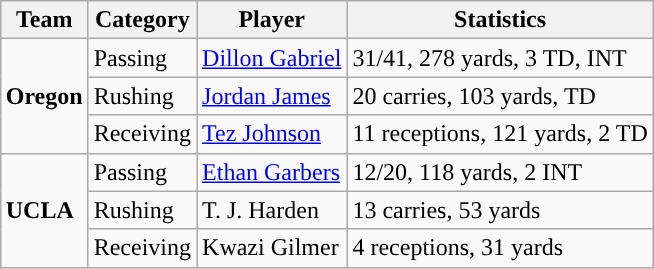<table class="wikitable" style="float: right;">
<tr>
<th>Team</th>
<th>Category</th>
<th>Player</th>
<th>Statistics</th>
</tr>
<tr>
<td rowspan=3><strong>Oregon</strong></td>
<td>Passing</td>
<td><a href='#'>Dillon Gabriel</a></td>
<td>31/41, 278 yards, 3 TD, INT</td>
</tr>
<tr>
<td>Rushing</td>
<td><a href='#'>Jordan James</a></td>
<td>20 carries, 103 yards, TD</td>
</tr>
<tr>
<td>Receiving</td>
<td><a href='#'>Tez Johnson</a></td>
<td>11 receptions, 121 yards, 2 TD</td>
</tr>
<tr>
<td rowspan=3><strong>UCLA</strong></td>
<td>Passing</td>
<td><a href='#'>Ethan Garbers</a></td>
<td>12/20, 118 yards, 2 INT</td>
</tr>
<tr>
<td>Rushing</td>
<td>T. J. Harden</td>
<td>13 carries, 53 yards</td>
</tr>
<tr>
<td>Receiving</td>
<td>Kwazi Gilmer</td>
<td>4 receptions, 31 yards</td>
</tr>
</table>
